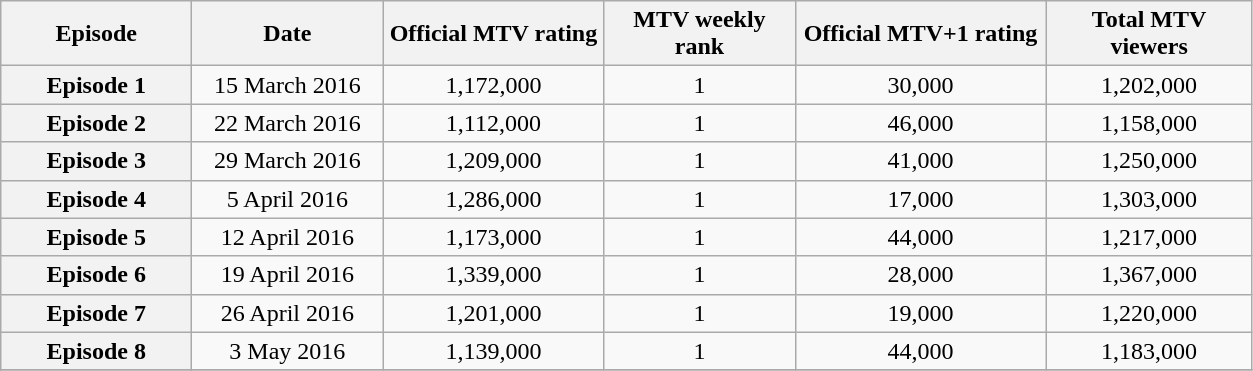<table class="wikitable sortable" style="text-align:center">
<tr>
<th scope="col" style="width:120px;">Episode</th>
<th scope="col" style="width:120px;">Date</th>
<th scope="col" style="width:140px;">Official MTV rating</th>
<th scope="col" style="width:120px;">MTV weekly rank</th>
<th scope="col" style="width:160px;">Official MTV+1 rating</th>
<th scope="col" style="width:130px;">Total MTV viewers</th>
</tr>
<tr>
<th scope="row">Episode 1</th>
<td>15 March 2016</td>
<td>1,172,000</td>
<td>1</td>
<td>30,000</td>
<td>1,202,000</td>
</tr>
<tr>
<th scope="row">Episode 2</th>
<td>22 March 2016</td>
<td>1,112,000</td>
<td>1</td>
<td>46,000</td>
<td>1,158,000</td>
</tr>
<tr>
<th scope="row">Episode 3</th>
<td>29 March 2016</td>
<td>1,209,000</td>
<td>1</td>
<td>41,000</td>
<td>1,250,000</td>
</tr>
<tr>
<th scope="row">Episode 4</th>
<td>5 April 2016</td>
<td>1,286,000</td>
<td>1</td>
<td>17,000</td>
<td>1,303,000</td>
</tr>
<tr>
<th scope="row">Episode 5</th>
<td>12 April 2016</td>
<td>1,173,000</td>
<td>1</td>
<td>44,000</td>
<td>1,217,000</td>
</tr>
<tr>
<th scope="row">Episode 6</th>
<td>19 April 2016</td>
<td>1,339,000</td>
<td>1</td>
<td>28,000</td>
<td>1,367,000</td>
</tr>
<tr>
<th scope="row">Episode 7</th>
<td>26 April 2016</td>
<td>1,201,000</td>
<td>1</td>
<td>19,000</td>
<td>1,220,000</td>
</tr>
<tr>
<th scope="row">Episode 8</th>
<td>3 May 2016</td>
<td>1,139,000</td>
<td>1</td>
<td>44,000</td>
<td>1,183,000</td>
</tr>
<tr>
</tr>
</table>
